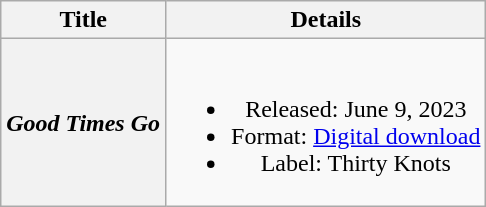<table class="wikitable plainrowheaders" style="text-align:center;" border="1">
<tr>
<th>Title</th>
<th>Details</th>
</tr>
<tr>
<th scope="row"><em>Good Times Go</em></th>
<td><br><ul><li>Released: June 9, 2023</li><li>Format: <a href='#'>Digital download</a></li><li>Label: Thirty Knots</li></ul></td>
</tr>
</table>
